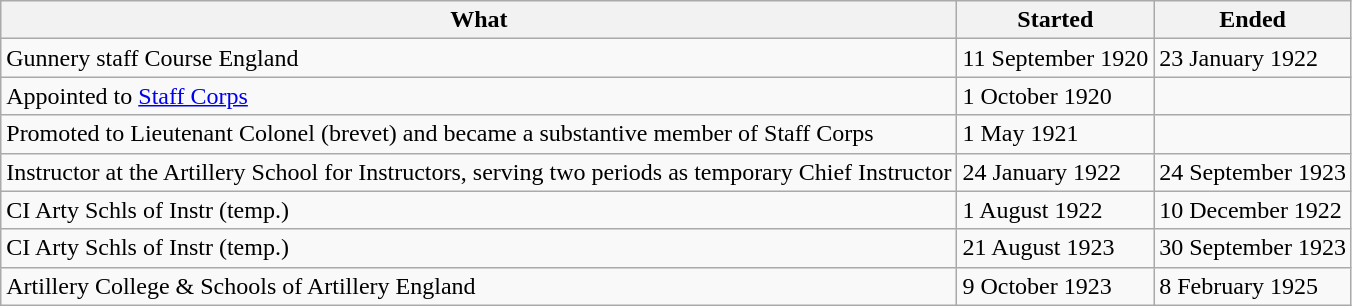<table class="wikitable">
<tr>
<th>What</th>
<th>Started</th>
<th>Ended</th>
</tr>
<tr>
<td>Gunnery staff Course England</td>
<td>11 September 1920</td>
<td>23 January 1922</td>
</tr>
<tr>
<td>Appointed to <a href='#'>Staff Corps</a></td>
<td>1 October 1920</td>
<td></td>
</tr>
<tr>
<td>Promoted to Lieutenant Colonel (brevet) and became a substantive member of Staff Corps</td>
<td>1 May 1921</td>
<td></td>
</tr>
<tr>
<td>Instructor at the Artillery School for Instructors, serving two periods as temporary Chief Instructor</td>
<td>24 January 1922</td>
<td>24 September 1923</td>
</tr>
<tr>
<td>CI Arty Schls of Instr (temp.)</td>
<td>1 August 1922</td>
<td>10 December 1922</td>
</tr>
<tr>
<td>CI Arty Schls of Instr (temp.)</td>
<td>21 August 1923</td>
<td>30 September 1923</td>
</tr>
<tr>
<td>Artillery College & Schools of Artillery England</td>
<td>9 October 1923</td>
<td>8 February 1925</td>
</tr>
</table>
